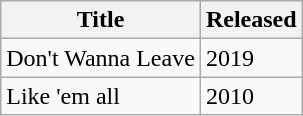<table class="wikitable">
<tr>
<th>Title</th>
<th>Released</th>
</tr>
<tr>
<td>Don't Wanna Leave</td>
<td>2019</td>
</tr>
<tr>
<td>Like 'em all</td>
<td>2010</td>
</tr>
</table>
